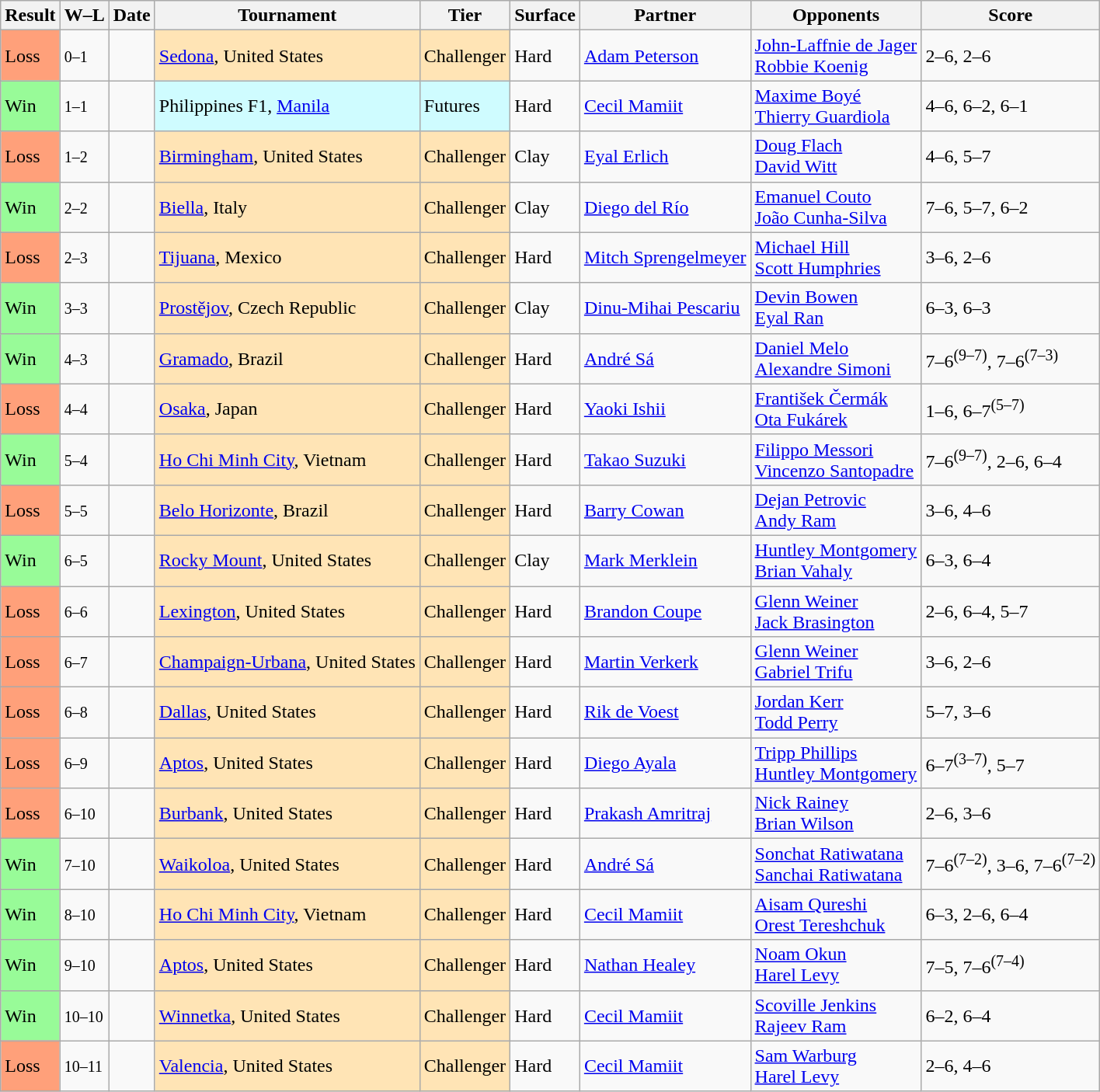<table class="sortable wikitable">
<tr>
<th>Result</th>
<th class="unsortable">W–L</th>
<th>Date</th>
<th>Tournament</th>
<th>Tier</th>
<th>Surface</th>
<th>Partner</th>
<th>Opponents</th>
<th class="unsortable">Score</th>
</tr>
<tr>
<td bgcolor=FFA07A>Loss</td>
<td><small>0–1</small></td>
<td></td>
<td style="background:moccasin;"><a href='#'>Sedona</a>, United States</td>
<td style="background:moccasin;">Challenger</td>
<td>Hard</td>
<td> <a href='#'>Adam Peterson</a></td>
<td> <a href='#'>John-Laffnie de Jager</a> <br>  <a href='#'>Robbie Koenig</a></td>
<td>2–6, 2–6</td>
</tr>
<tr>
<td bgcolor=98FB98>Win</td>
<td><small>1–1</small></td>
<td></td>
<td style="background:#cffcff;">Philippines F1, <a href='#'>Manila</a></td>
<td style="background:#cffcff;">Futures</td>
<td>Hard</td>
<td> <a href='#'>Cecil Mamiit</a></td>
<td> <a href='#'>Maxime Boyé</a> <br>  <a href='#'>Thierry Guardiola</a></td>
<td>4–6, 6–2, 6–1</td>
</tr>
<tr>
<td bgcolor=FFA07A>Loss</td>
<td><small>1–2</small></td>
<td></td>
<td style="background:moccasin;"><a href='#'>Birmingham</a>, United States</td>
<td style="background:moccasin;">Challenger</td>
<td>Clay</td>
<td> <a href='#'>Eyal Erlich</a></td>
<td> <a href='#'>Doug Flach</a> <br>  <a href='#'>David Witt</a></td>
<td>4–6, 5–7</td>
</tr>
<tr>
<td bgcolor=98FB98>Win</td>
<td><small>2–2</small></td>
<td></td>
<td style="background:moccasin;"><a href='#'>Biella</a>, Italy</td>
<td style="background:moccasin;">Challenger</td>
<td>Clay</td>
<td> <a href='#'>Diego del Río</a></td>
<td> <a href='#'>Emanuel Couto</a> <br>  <a href='#'>João Cunha-Silva</a></td>
<td>7–6, 5–7, 6–2</td>
</tr>
<tr>
<td bgcolor=FFA07A>Loss</td>
<td><small>2–3</small></td>
<td></td>
<td style="background:moccasin;"><a href='#'>Tijuana</a>, Mexico</td>
<td style="background:moccasin;">Challenger</td>
<td>Hard</td>
<td> <a href='#'>Mitch Sprengelmeyer</a></td>
<td> <a href='#'>Michael Hill</a> <br>  <a href='#'>Scott Humphries</a></td>
<td>3–6, 2–6</td>
</tr>
<tr>
<td bgcolor=98FB98>Win</td>
<td><small>3–3</small></td>
<td></td>
<td style="background:moccasin;"><a href='#'>Prostějov</a>, Czech Republic</td>
<td style="background:moccasin;">Challenger</td>
<td>Clay</td>
<td> <a href='#'>Dinu-Mihai Pescariu</a></td>
<td> <a href='#'>Devin Bowen</a> <br>  <a href='#'>Eyal Ran</a></td>
<td>6–3, 6–3</td>
</tr>
<tr>
<td bgcolor=98FB98>Win</td>
<td><small>4–3</small></td>
<td></td>
<td style="background:moccasin;"><a href='#'>Gramado</a>, Brazil</td>
<td style="background:moccasin;">Challenger</td>
<td>Hard</td>
<td> <a href='#'>André Sá</a></td>
<td> <a href='#'>Daniel Melo</a> <br>  <a href='#'>Alexandre Simoni</a></td>
<td>7–6<sup>(9–7)</sup>, 7–6<sup>(7–3)</sup></td>
</tr>
<tr>
<td bgcolor=FFA07A>Loss</td>
<td><small>4–4</small></td>
<td></td>
<td style="background:moccasin;"><a href='#'>Osaka</a>, Japan</td>
<td style="background:moccasin;">Challenger</td>
<td>Hard</td>
<td> <a href='#'>Yaoki Ishii</a></td>
<td> <a href='#'>František Čermák</a> <br>  <a href='#'>Ota Fukárek</a></td>
<td>1–6, 6–7<sup>(5–7)</sup></td>
</tr>
<tr>
<td bgcolor=98FB98>Win</td>
<td><small>5–4</small></td>
<td></td>
<td style="background:moccasin;"><a href='#'>Ho Chi Minh City</a>, Vietnam</td>
<td style="background:moccasin;">Challenger</td>
<td>Hard</td>
<td> <a href='#'>Takao Suzuki</a></td>
<td> <a href='#'>Filippo Messori</a> <br>  <a href='#'>Vincenzo Santopadre</a></td>
<td>7–6<sup>(9–7)</sup>, 2–6, 6–4</td>
</tr>
<tr>
<td bgcolor=FFA07A>Loss</td>
<td><small>5–5</small></td>
<td></td>
<td style="background:moccasin;"><a href='#'>Belo Horizonte</a>, Brazil</td>
<td style="background:moccasin;">Challenger</td>
<td>Hard</td>
<td> <a href='#'>Barry Cowan</a></td>
<td> <a href='#'>Dejan Petrovic</a> <br>  <a href='#'>Andy Ram</a></td>
<td>3–6, 4–6</td>
</tr>
<tr>
<td bgcolor=98FB98>Win</td>
<td><small>6–5</small></td>
<td></td>
<td style="background:moccasin;"><a href='#'>Rocky Mount</a>, United States</td>
<td style="background:moccasin;">Challenger</td>
<td>Clay</td>
<td> <a href='#'>Mark Merklein</a></td>
<td> <a href='#'>Huntley Montgomery</a> <br>  <a href='#'>Brian Vahaly</a></td>
<td>6–3, 6–4</td>
</tr>
<tr>
<td bgcolor=FFA07A>Loss</td>
<td><small>6–6</small></td>
<td></td>
<td style="background:moccasin;"><a href='#'>Lexington</a>, United States</td>
<td style="background:moccasin;">Challenger</td>
<td>Hard</td>
<td> <a href='#'>Brandon Coupe</a></td>
<td> <a href='#'>Glenn Weiner</a> <br>  <a href='#'>Jack Brasington</a></td>
<td>2–6, 6–4, 5–7</td>
</tr>
<tr>
<td bgcolor=FFA07A>Loss</td>
<td><small>6–7</small></td>
<td></td>
<td style="background:moccasin;"><a href='#'>Champaign-Urbana</a>, United States</td>
<td style="background:moccasin;">Challenger</td>
<td>Hard</td>
<td> <a href='#'>Martin Verkerk</a></td>
<td> <a href='#'>Glenn Weiner</a> <br>  <a href='#'>Gabriel Trifu</a></td>
<td>3–6, 2–6</td>
</tr>
<tr>
<td bgcolor=FFA07A>Loss</td>
<td><small>6–8</small></td>
<td></td>
<td style="background:moccasin;"><a href='#'>Dallas</a>, United States</td>
<td style="background:moccasin;">Challenger</td>
<td>Hard</td>
<td> <a href='#'>Rik de Voest</a></td>
<td> <a href='#'>Jordan Kerr</a> <br>  <a href='#'>Todd Perry</a></td>
<td>5–7, 3–6</td>
</tr>
<tr>
<td bgcolor=FFA07A>Loss</td>
<td><small>6–9</small></td>
<td></td>
<td style="background:moccasin;"><a href='#'>Aptos</a>, United States</td>
<td style="background:moccasin;">Challenger</td>
<td>Hard</td>
<td> <a href='#'>Diego Ayala</a></td>
<td> <a href='#'>Tripp Phillips</a> <br>  <a href='#'>Huntley Montgomery</a></td>
<td>6–7<sup>(3–7)</sup>, 5–7</td>
</tr>
<tr>
<td bgcolor=FFA07A>Loss</td>
<td><small>6–10</small></td>
<td></td>
<td style="background:moccasin;"><a href='#'>Burbank</a>, United States</td>
<td style="background:moccasin;">Challenger</td>
<td>Hard</td>
<td> <a href='#'>Prakash Amritraj</a></td>
<td> <a href='#'>Nick Rainey</a> <br>  <a href='#'>Brian Wilson</a></td>
<td>2–6, 3–6</td>
</tr>
<tr>
<td bgcolor=98FB98>Win</td>
<td><small>7–10</small></td>
<td></td>
<td style="background:moccasin;"><a href='#'>Waikoloa</a>, United States</td>
<td style="background:moccasin;">Challenger</td>
<td>Hard</td>
<td> <a href='#'>André Sá</a></td>
<td> <a href='#'>Sonchat Ratiwatana</a> <br>  <a href='#'>Sanchai Ratiwatana</a></td>
<td>7–6<sup>(7–2)</sup>, 3–6, 7–6<sup>(7–2)</sup></td>
</tr>
<tr>
<td bgcolor=98FB98>Win</td>
<td><small>8–10</small></td>
<td></td>
<td style="background:moccasin;"><a href='#'>Ho Chi Minh City</a>, Vietnam</td>
<td style="background:moccasin;">Challenger</td>
<td>Hard</td>
<td> <a href='#'>Cecil Mamiit</a></td>
<td> <a href='#'>Aisam Qureshi</a> <br>  <a href='#'>Orest Tereshchuk</a></td>
<td>6–3, 2–6, 6–4</td>
</tr>
<tr>
<td bgcolor=98FB98>Win</td>
<td><small>9–10</small></td>
<td></td>
<td style="background:moccasin;"><a href='#'>Aptos</a>, United States</td>
<td style="background:moccasin;">Challenger</td>
<td>Hard</td>
<td> <a href='#'>Nathan Healey</a></td>
<td> <a href='#'>Noam Okun</a> <br>  <a href='#'>Harel Levy</a></td>
<td>7–5, 7–6<sup>(7–4)</sup></td>
</tr>
<tr>
<td bgcolor=98FB98>Win</td>
<td><small>10–10</small></td>
<td></td>
<td style="background:moccasin;"><a href='#'>Winnetka</a>, United States</td>
<td style="background:moccasin;">Challenger</td>
<td>Hard</td>
<td> <a href='#'>Cecil Mamiit</a></td>
<td> <a href='#'>Scoville Jenkins</a> <br>  <a href='#'>Rajeev Ram</a></td>
<td>6–2, 6–4</td>
</tr>
<tr>
<td bgcolor=FFA07A>Loss</td>
<td><small>10–11</small></td>
<td></td>
<td style="background:moccasin;"><a href='#'>Valencia</a>, United States</td>
<td style="background:moccasin;">Challenger</td>
<td>Hard</td>
<td> <a href='#'>Cecil Mamiit</a></td>
<td> <a href='#'>Sam Warburg</a> <br>  <a href='#'>Harel Levy</a></td>
<td>2–6, 4–6</td>
</tr>
</table>
